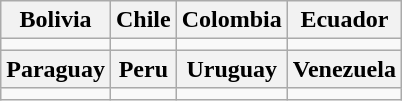<table class="wikitable">
<tr>
<th>Bolivia</th>
<th>Chile</th>
<th>Colombia</th>
<th>Ecuador</th>
</tr>
<tr>
<td valign=top></td>
<td valign=top></td>
<td valign=top></td>
<td valign=top></td>
</tr>
<tr>
<th>Paraguay</th>
<th>Peru</th>
<th>Uruguay</th>
<th>Venezuela</th>
</tr>
<tr>
<td valign=top></td>
<td valign=top></td>
<td valign=top></td>
<td valign=top></td>
</tr>
</table>
